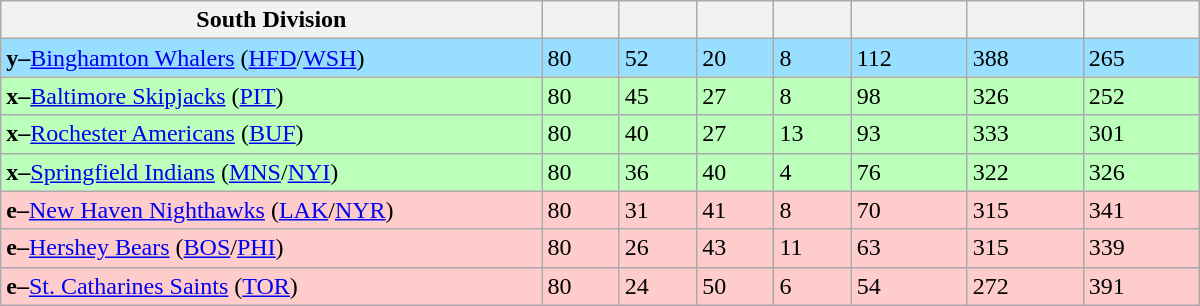<table class="wikitable" style="width:50em">
<tr>
<th width="35%">South Division</th>
<th width="5%"></th>
<th width="5%"></th>
<th width="5%"></th>
<th width="5%"></th>
<th width="7.5%"></th>
<th width="7.5%"></th>
<th width="7.5%"></th>
</tr>
<tr bgcolor="#97DEFF">
<td><strong>y–</strong><a href='#'>Binghamton Whalers</a> (<a href='#'>HFD</a>/<a href='#'>WSH</a>)</td>
<td>80</td>
<td>52</td>
<td>20</td>
<td>8</td>
<td>112</td>
<td>388</td>
<td>265</td>
</tr>
<tr bgcolor="#bbffbb">
<td><strong>x–</strong><a href='#'>Baltimore Skipjacks</a> (<a href='#'>PIT</a>)</td>
<td>80</td>
<td>45</td>
<td>27</td>
<td>8</td>
<td>98</td>
<td>326</td>
<td>252</td>
</tr>
<tr bgcolor="#bbffbb">
<td><strong>x–</strong><a href='#'>Rochester Americans</a> (<a href='#'>BUF</a>)</td>
<td>80</td>
<td>40</td>
<td>27</td>
<td>13</td>
<td>93</td>
<td>333</td>
<td>301</td>
</tr>
<tr bgcolor="#bbffbb">
<td><strong>x–</strong><a href='#'>Springfield Indians</a> (<a href='#'>MNS</a>/<a href='#'>NYI</a>)</td>
<td>80</td>
<td>36</td>
<td>40</td>
<td>4</td>
<td>76</td>
<td>322</td>
<td>326</td>
</tr>
<tr bgcolor="#ffcccc">
<td><strong>e–</strong><a href='#'>New Haven Nighthawks</a> (<a href='#'>LAK</a>/<a href='#'>NYR</a>)</td>
<td>80</td>
<td>31</td>
<td>41</td>
<td>8</td>
<td>70</td>
<td>315</td>
<td>341</td>
</tr>
<tr bgcolor="#ffcccc">
<td><strong>e–</strong><a href='#'>Hershey Bears</a> (<a href='#'>BOS</a>/<a href='#'>PHI</a>)</td>
<td>80</td>
<td>26</td>
<td>43</td>
<td>11</td>
<td>63</td>
<td>315</td>
<td>339</td>
</tr>
<tr bgcolor="#ffcccc">
<td><strong>e–</strong><a href='#'>St. Catharines Saints</a> (<a href='#'>TOR</a>)</td>
<td>80</td>
<td>24</td>
<td>50</td>
<td>6</td>
<td>54</td>
<td>272</td>
<td>391</td>
</tr>
</table>
